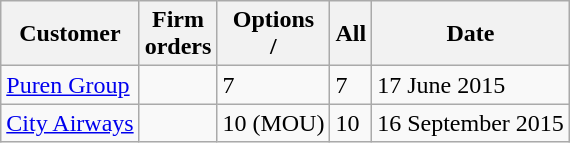<table class="wikitable sortable">
<tr>
<th>Customer</th>
<th>Firm<br>orders</th>
<th>Options<br>/</th>
<th>All</th>
<th data-sort-type="date">Date</th>
</tr>
<tr>
<td><a href='#'>Puren Group</a></td>
<td></td>
<td>7</td>
<td>7</td>
<td>17 June 2015</td>
</tr>
<tr>
<td><a href='#'>City Airways</a></td>
<td></td>
<td>10 (MOU)</td>
<td>10</td>
<td>16 September 2015</td>
</tr>
</table>
